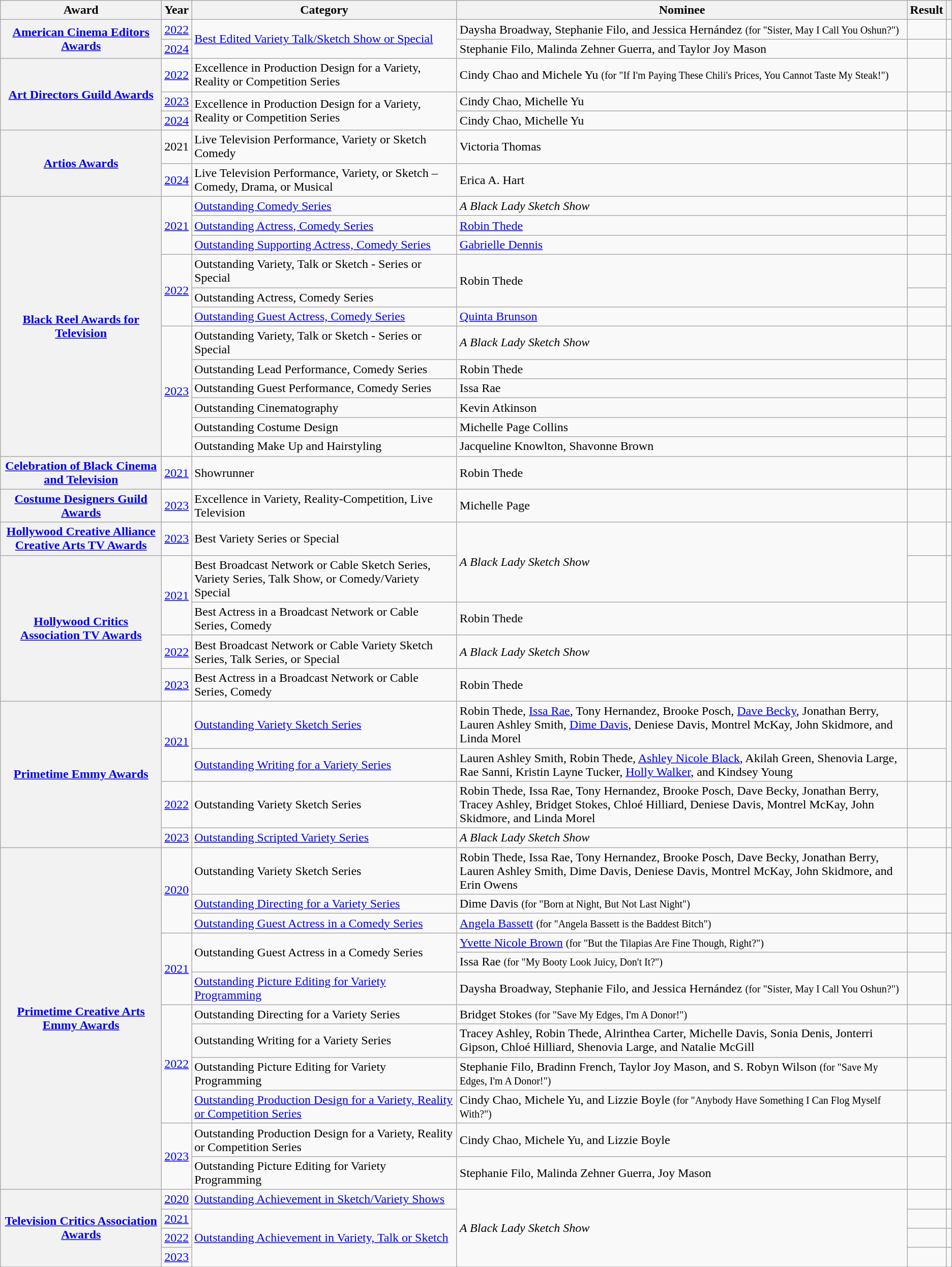<table class="wikitable plainrowheaders sortable plainrowheaders">
<tr>
<th scope="col">Award</th>
<th scope="col">Year</th>
<th scope="col">Category</th>
<th scope="col">Nominee</th>
<th scope="col">Result</th>
<th scope="col" class="unsortable"></th>
</tr>
<tr>
<th scope="rowgroup" rowspan="2"><a href='#'>American Cinema Editors Awards</a></th>
<td align="center"><a href='#'>2022</a></td>
<td rowspan="2"><a href='#'>Best Edited Variety Talk/Sketch Show or Special</a></td>
<td>Daysha Broadway, Stephanie Filo, and Jessica Hernández <small>(for "Sister, May I Call You Oshun?")</small></td>
<td></td>
<td align="center"></td>
</tr>
<tr>
<td align="center"><a href='#'>2024</a></td>
<td>Stephanie Filo, Malinda Zehner Guerra, and Taylor Joy Mason </td>
<td></td>
<td align="center"></td>
</tr>
<tr>
<th scope="rowgroup" rowspan="3"><a href='#'>Art Directors Guild Awards</a></th>
<td align="center"><a href='#'>2022</a></td>
<td>Excellence in Production Design for a Variety, Reality or Competition Series</td>
<td>Cindy Chao and Michele Yu <small>(for "If I'm Paying These Chili's Prices, You Cannot Taste My Steak!")</small></td>
<td></td>
<td align="center"></td>
</tr>
<tr>
<td align="center"><a href='#'>2023</a></td>
<td rowspan="2">Excellence in Production Design for a Variety, Reality or Competition Series</td>
<td>Cindy Chao, Michelle Yu </td>
<td></td>
<td style="text-align:center;"></td>
</tr>
<tr>
<td align="center"><a href='#'>2024</a></td>
<td>Cindy Chao, Michelle Yu </td>
<td></td>
<td align="center"></td>
</tr>
<tr>
<th scope="rowgroup" rowspan="2"><a href='#'>Artios Awards</a></th>
<td align="center">2021</td>
<td>Live Television Performance, Variety or Sketch Comedy</td>
<td>Victoria Thomas</td>
<td></td>
<td align="center"></td>
</tr>
<tr>
<td><a href='#'>2024</a></td>
<td>Live Television Performance, Variety, or Sketch – Comedy, Drama, or Musical</td>
<td>Erica A. Hart</td>
<td></td>
<td align="center"></td>
</tr>
<tr>
<th scope="rowgroup" rowspan="12"><a href='#'>Black Reel Awards for Television</a></th>
<td rowspan="3" align="center"><a href='#'>2021</a></td>
<td><a href='#'>Outstanding Comedy Series</a></td>
<td><em>A Black Lady Sketch Show</em></td>
<td></td>
<td rowspan="3" align="center"></td>
</tr>
<tr>
<td><a href='#'>Outstanding Actress, Comedy Series</a></td>
<td><a href='#'>Robin Thede</a></td>
<td></td>
</tr>
<tr>
<td><a href='#'>Outstanding Supporting Actress, Comedy Series</a></td>
<td><a href='#'>Gabrielle Dennis</a></td>
<td></td>
</tr>
<tr>
<td rowspan="3" align="center"><a href='#'>2022</a></td>
<td>Outstanding Variety, Talk or Sketch - Series or Special</td>
<td rowspan="2">Robin Thede</td>
<td></td>
<td rowspan="3" align="center"></td>
</tr>
<tr>
<td>Outstanding Actress, Comedy Series</td>
<td></td>
</tr>
<tr>
<td><a href='#'>Outstanding Guest Actress, Comedy Series</a></td>
<td><a href='#'>Quinta Brunson</a></td>
<td></td>
</tr>
<tr>
<td align="center" rowspan="6"><a href='#'>2023</a></td>
<td>Outstanding Variety, Talk or Sketch - Series or Special</td>
<td><em>A Black Lady Sketch Show</em></td>
<td></td>
<td rowspan="6" align="center"></td>
</tr>
<tr>
<td>Outstanding Lead Performance, Comedy Series</td>
<td>Robin Thede</td>
<td></td>
</tr>
<tr>
<td>Outstanding Guest Performance, Comedy Series</td>
<td>Issa Rae</td>
<td></td>
</tr>
<tr>
<td>Outstanding Cinematography</td>
<td>Kevin Atkinson</td>
<td></td>
</tr>
<tr>
<td>Outstanding Costume Design</td>
<td>Michelle Page Collins</td>
<td></td>
</tr>
<tr>
<td>Outstanding Make Up and Hairstyling</td>
<td>Jacqueline Knowlton, Shavonne Brown</td>
<td></td>
</tr>
<tr>
<th scope="rowgroup"><a href='#'>Celebration of Black Cinema and Television</a></th>
<td align="center"><a href='#'>2021</a></td>
<td>Showrunner</td>
<td>Robin Thede</td>
<td></td>
<td align="center"></td>
</tr>
<tr>
<th scope="rowgroup"><a href='#'>Costume Designers Guild Awards</a></th>
<td align="center"><a href='#'>2023</a></td>
<td>Excellence in Variety, Reality-Competition, Live Television</td>
<td>Michelle Page </td>
<td></td>
<td align="center"></td>
</tr>
<tr>
<th scope="rowgroup"><a href='#'>Hollywood Creative Alliance Creative Arts TV Awards</a></th>
<td align="center"><a href='#'>2023</a></td>
<td>Best Variety Series or Special</td>
<td rowspan="2"><em>A Black Lady Sketch Show</em></td>
<td></td>
<td align="center"></td>
</tr>
<tr>
<th scope="rowgroup" rowspan="4"><a href='#'>Hollywood Critics Association TV Awards</a></th>
<td rowspan="2" align="center"><a href='#'>2021</a></td>
<td>Best Broadcast Network or Cable Sketch Series, Variety Series, Talk Show, or Comedy/Variety Special</td>
<td></td>
<td rowspan="2" align="center"></td>
</tr>
<tr>
<td>Best Actress in a Broadcast Network or Cable Series, Comedy</td>
<td>Robin Thede</td>
<td></td>
</tr>
<tr>
<td align="center"><a href='#'>2022</a></td>
<td>Best Broadcast Network or Cable Variety Sketch Series, Talk Series, or Special</td>
<td><em>A Black Lady Sketch Show</em></td>
<td></td>
<td align="center"></td>
</tr>
<tr>
<td align="center"><a href='#'>2023</a></td>
<td>Best Actress in a Broadcast Network or Cable Series, Comedy</td>
<td>Robin Thede</td>
<td></td>
<td align="center"></td>
</tr>
<tr>
<th scope="rowgroup" rowspan="4"><a href='#'>Primetime Emmy Awards</a></th>
<td rowspan="2" align="center"><a href='#'>2021</a></td>
<td><a href='#'>Outstanding Variety Sketch Series</a></td>
<td>Robin Thede, <a href='#'>Issa Rae</a>, Tony Hernandez, Brooke Posch, <a href='#'>Dave Becky</a>, Jonathan Berry, Lauren Ashley Smith, <a href='#'>Dime Davis</a>, Deniese Davis, Montrel McKay, John Skidmore, and Linda Morel</td>
<td></td>
<td rowspan="2" align="center"></td>
</tr>
<tr>
<td><a href='#'>Outstanding Writing for a Variety Series</a></td>
<td>Lauren Ashley Smith, Robin Thede, <a href='#'>Ashley Nicole Black</a>, Akilah Green, Shenovia Large, Rae Sanni, Kristin Layne Tucker, <a href='#'>Holly Walker</a>, and Kindsey Young</td>
<td></td>
</tr>
<tr>
<td align="center"><a href='#'>2022</a></td>
<td>Outstanding Variety Sketch Series</td>
<td>Robin Thede, Issa Rae, Tony Hernandez, Brooke Posch, Dave Becky, Jonathan Berry, Tracey Ashley, Bridget Stokes, Chloé Hilliard, Deniese Davis, Montrel McKay, John Skidmore, and Linda Morel</td>
<td></td>
<td align="center"></td>
</tr>
<tr>
<td align="center"><a href='#'>2023</a></td>
<td><a href='#'>Outstanding Scripted Variety Series</a></td>
<td><em>A Black Lady Sketch Show</em></td>
<td></td>
<td align="center"></td>
</tr>
<tr>
<th scope="rowgroup" rowspan="12"><a href='#'>Primetime Creative Arts Emmy Awards</a></th>
<td rowspan="3" align="center"><a href='#'>2020</a></td>
<td>Outstanding Variety Sketch Series</td>
<td>Robin Thede, Issa Rae, Tony Hernandez, Brooke Posch, Dave Becky, Jonathan Berry, Lauren Ashley Smith, Dime Davis, Deniese Davis, Montrel McKay, John Skidmore, and Erin Owens</td>
<td></td>
<td rowspan="3" align="center"></td>
</tr>
<tr>
<td><a href='#'>Outstanding Directing for a Variety Series</a></td>
<td>Dime Davis <small>(for "Born at Night, But Not Last Night")</small></td>
<td></td>
</tr>
<tr>
<td><a href='#'>Outstanding Guest Actress in a Comedy Series</a></td>
<td><a href='#'>Angela Bassett</a> <small>(for "Angela Bassett is the Baddest Bitch")</small></td>
<td></td>
</tr>
<tr>
<td rowspan="3" align="center"><a href='#'>2021</a></td>
<td rowspan="2">Outstanding Guest Actress in a Comedy Series</td>
<td><a href='#'>Yvette Nicole Brown</a> <small>(for "But the Tilapias Are Fine Though, Right?")</small></td>
<td></td>
<td rowspan="3" align="center"></td>
</tr>
<tr>
<td>Issa Rae <small>(for "My Booty Look Juicy, Don't It?")</small></td>
<td></td>
</tr>
<tr>
<td><a href='#'>Outstanding Picture Editing for Variety Programming</a></td>
<td>Daysha Broadway, Stephanie Filo, and Jessica Hernández <small>(for "Sister, May I Call You Oshun?")</small></td>
<td></td>
</tr>
<tr>
<td rowspan="4" align="center"><a href='#'>2022</a></td>
<td>Outstanding Directing for a Variety Series</td>
<td>Bridget Stokes <small>(for "Save My Edges, I'm A Donor!")</small></td>
<td></td>
<td rowspan="4" align="center"></td>
</tr>
<tr>
<td>Outstanding Writing for a Variety Series</td>
<td>Tracey Ashley, Robin Thede, Alrinthea Carter, Michelle Davis, Sonia Denis, Jonterri Gipson, Chloé Hilliard, Shenovia Large, and Natalie McGill</td>
<td></td>
</tr>
<tr>
<td>Outstanding Picture Editing for Variety Programming</td>
<td>Stephanie Filo, Bradinn French, Taylor Joy Mason, and S. Robyn Wilson <small>(for "Save My Edges, I'm A Donor!")</small></td>
<td></td>
</tr>
<tr>
<td><a href='#'>Outstanding Production Design for a Variety, Reality or Competition Series</a></td>
<td>Cindy Chao, Michele Yu, and Lizzie Boyle <small>(for "Anybody Have Something I Can Flog Myself With?")</small></td>
<td></td>
</tr>
<tr>
<td rowspan="2" align="center"><a href='#'>2023</a></td>
<td>Outstanding Production Design for a Variety, Reality or Competition Series</td>
<td>Cindy Chao, Michele Yu, and Lizzie Boyle </td>
<td></td>
<td rowspan="2" align="center"></td>
</tr>
<tr>
<td>Outstanding Picture Editing for Variety Programming</td>
<td>Stephanie Filo, Malinda Zehner Guerra, Joy Mason </td>
<td></td>
</tr>
<tr>
<th scope="rowgroup" rowspan="4"><a href='#'>Television Critics Association Awards</a></th>
<td align="center"><a href='#'>2020</a></td>
<td><a href='#'>Outstanding Achievement in Sketch/Variety Shows</a></td>
<td rowspan="4"><em>A Black Lady Sketch Show</em></td>
<td></td>
<td align="center"></td>
</tr>
<tr>
<td align="center"><a href='#'>2021</a></td>
<td rowspan="3"><a href='#'>Outstanding Achievement in Variety, Talk or Sketch</a></td>
<td></td>
<td align="center"></td>
</tr>
<tr>
<td align="center"><a href='#'>2022</a></td>
<td></td>
<td align="center"></td>
</tr>
<tr>
<td align="center"><a href='#'>2023</a></td>
<td></td>
<td align="center"></td>
</tr>
<tr>
</tr>
</table>
